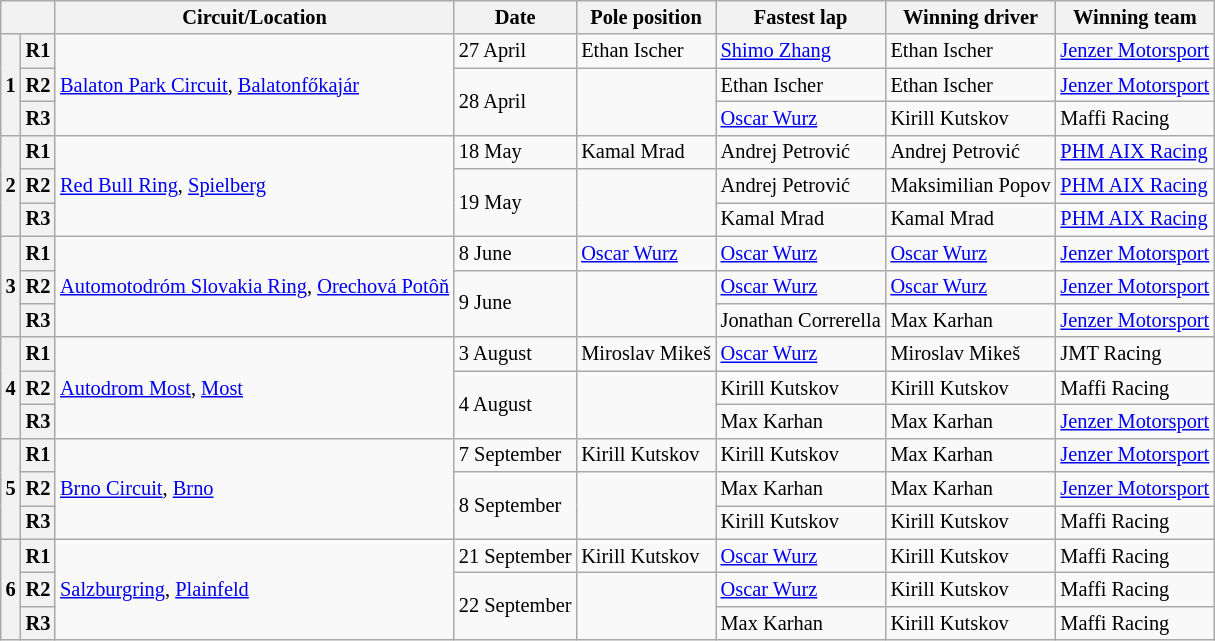<table class="wikitable" style="font-size: 85%">
<tr>
<th colspan=2></th>
<th>Circuit/Location</th>
<th>Date</th>
<th>Pole position</th>
<th>Fastest lap</th>
<th>Winning driver</th>
<th>Winning team</th>
</tr>
<tr>
<th rowspan=3>1</th>
<th>R1</th>
<td rowspan=3> <a href='#'>Balaton Park Circuit</a>, <a href='#'>Balatonfőkajár</a></td>
<td>27 April</td>
<td> Ethan Ischer</td>
<td> <a href='#'>Shimo Zhang</a></td>
<td> Ethan Ischer</td>
<td> <a href='#'>Jenzer Motorsport</a></td>
</tr>
<tr>
<th>R2</th>
<td rowspan=2>28 April</td>
<td rowspan=2></td>
<td> Ethan Ischer</td>
<td> Ethan Ischer</td>
<td> <a href='#'>Jenzer Motorsport</a></td>
</tr>
<tr>
<th>R3</th>
<td> <a href='#'>Oscar Wurz</a></td>
<td> Kirill Kutskov</td>
<td> Maffi Racing</td>
</tr>
<tr>
<th rowspan=3>2</th>
<th>R1</th>
<td rowspan=3> <a href='#'>Red Bull Ring</a>, <a href='#'>Spielberg</a></td>
<td>18 May</td>
<td> Kamal Mrad</td>
<td> Andrej Petrović</td>
<td> Andrej Petrović</td>
<td> <a href='#'>PHM AIX Racing</a></td>
</tr>
<tr>
<th>R2</th>
<td rowspan=2>19 May</td>
<td rowspan=2></td>
<td> Andrej Petrović</td>
<td> Maksimilian Popov</td>
<td> <a href='#'>PHM AIX Racing</a></td>
</tr>
<tr>
<th>R3</th>
<td> Kamal Mrad</td>
<td> Kamal Mrad</td>
<td> <a href='#'>PHM AIX Racing</a></td>
</tr>
<tr>
<th rowspan=3>3</th>
<th>R1</th>
<td rowspan=3> <a href='#'>Automotodróm Slovakia Ring</a>, <a href='#'>Orechová Potôň</a></td>
<td>8 June</td>
<td> <a href='#'>Oscar Wurz</a></td>
<td> <a href='#'>Oscar Wurz</a></td>
<td> <a href='#'>Oscar Wurz</a></td>
<td> <a href='#'>Jenzer Motorsport</a></td>
</tr>
<tr>
<th>R2</th>
<td rowspan=2>9 June</td>
<td rowspan=2></td>
<td> <a href='#'>Oscar Wurz</a></td>
<td> <a href='#'>Oscar Wurz</a></td>
<td> <a href='#'>Jenzer Motorsport</a></td>
</tr>
<tr>
<th>R3</th>
<td> Jonathan Correrella</td>
<td> Max Karhan</td>
<td> <a href='#'>Jenzer Motorsport</a></td>
</tr>
<tr>
<th rowspan=3>4</th>
<th>R1</th>
<td rowspan=3> <a href='#'>Autodrom Most</a>, <a href='#'>Most</a></td>
<td>3 August</td>
<td> Miroslav Mikeš</td>
<td> <a href='#'>Oscar Wurz</a></td>
<td> Miroslav Mikeš</td>
<td> JMT Racing</td>
</tr>
<tr>
<th>R2</th>
<td rowspan=2>4 August</td>
<td rowspan=2></td>
<td> Kirill Kutskov</td>
<td> Kirill Kutskov</td>
<td> Maffi Racing</td>
</tr>
<tr>
<th>R3</th>
<td> Max Karhan</td>
<td> Max Karhan</td>
<td> <a href='#'>Jenzer Motorsport</a></td>
</tr>
<tr>
<th rowspan=3>5</th>
<th>R1</th>
<td rowspan=3> <a href='#'>Brno Circuit</a>, <a href='#'>Brno</a></td>
<td>7 September</td>
<td> Kirill Kutskov</td>
<td> Kirill Kutskov</td>
<td> Max Karhan</td>
<td> <a href='#'>Jenzer Motorsport</a></td>
</tr>
<tr>
<th>R2</th>
<td rowspan=2>8 September</td>
<td rowspan=2></td>
<td> Max Karhan</td>
<td> Max Karhan</td>
<td> <a href='#'>Jenzer Motorsport</a></td>
</tr>
<tr>
<th>R3</th>
<td> Kirill Kutskov</td>
<td> Kirill Kutskov</td>
<td> Maffi Racing</td>
</tr>
<tr>
<th rowspan=3>6</th>
<th>R1</th>
<td rowspan=3> <a href='#'>Salzburgring</a>, <a href='#'>Plainfeld</a></td>
<td>21 September</td>
<td> Kirill Kutskov</td>
<td> <a href='#'>Oscar Wurz</a></td>
<td> Kirill Kutskov</td>
<td> Maffi Racing</td>
</tr>
<tr>
<th>R2</th>
<td rowspan=2>22 September</td>
<td rowspan=2></td>
<td> <a href='#'>Oscar Wurz</a></td>
<td> Kirill Kutskov</td>
<td> Maffi Racing</td>
</tr>
<tr>
<th>R3</th>
<td> Max Karhan</td>
<td> Kirill Kutskov</td>
<td> Maffi Racing</td>
</tr>
</table>
